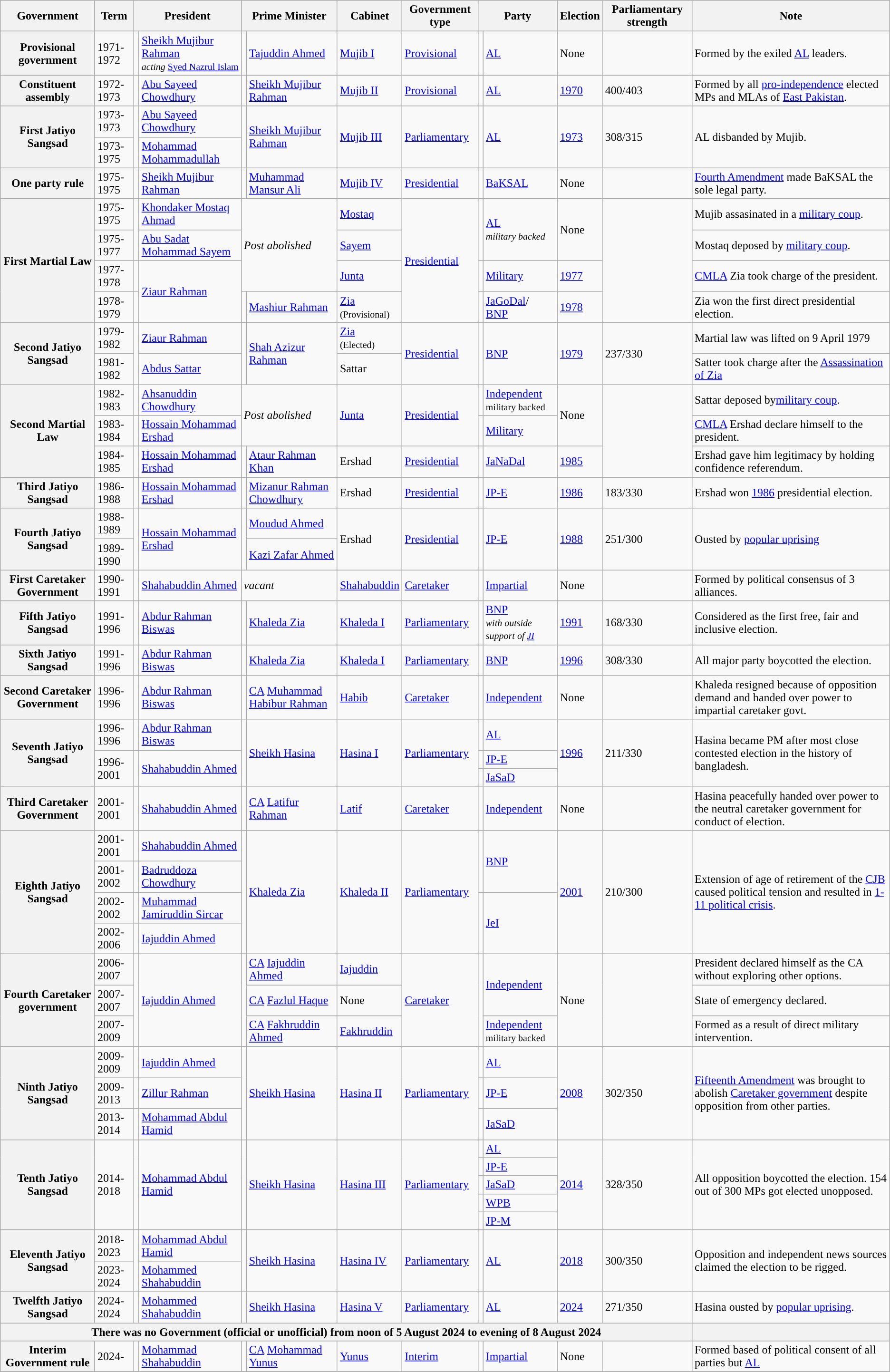<table class="wikitable sortable">
<tr>
<th>Government</th>
<th>Term</th>
<th colspan=2>President</th>
<th colspan=2>Prime Minister</th>
<th>Cabinet</th>
<th>Government type</th>
<th colspan=2>Party</th>
<th>Election</th>
<th>Parliamentary strength</th>
<th>Note</th>
</tr>
<tr>
<th>Provisional government</th>
<td>1971-1972</td>
<td style="background-color: "></td>
<td><a href='#'>Sheikh Mujibur Rahman</a><br><small><i>acting</i> <a href='#'>Syed Nazrul Islam</a></small></td>
<td style="background-color: "></td>
<td><a href='#'>Tajuddin Ahmed</a></td>
<td><a href='#'>Mujib I</a></td>
<td><a href='#'>Provisional</a></td>
<td style="background-color: "></td>
<td><a href='#'>AL</a></td>
<td>None</td>
<td></td>
<td>Formed by the exiled <a href='#'>AL</a> leaders.</td>
</tr>
<tr>
<th>Constituent assembly</th>
<td>1972-1973</td>
<td style="background-color: "></td>
<td><a href='#'>Abu Sayeed Chowdhury</a></td>
<td style="background-color: "></td>
<td><a href='#'>Sheikh Mujibur Rahman</a></td>
<td><a href='#'>Mujib II</a></td>
<td><a href='#'>Provisional</a></td>
<td style="background-color: "></td>
<td><a href='#'>AL</a></td>
<td><a href='#'>1970</a></td>
<td>400/403</td>
<td>Formed by all <a href='#'>pro-independence</a> elected MPs and MLAs of <a href='#'>East Pakistan</a>.</td>
</tr>
<tr>
<th rowspan=2>First Jatiyo Sangsad</th>
<td>1973-1973</td>
<td rowspan=2 style="background-color: "></td>
<td><a href='#'>Abu Sayeed Chowdhury</a></td>
<td rowspan=2 style="background-color: "></td>
<td rowspan=2><a href='#'>Sheikh Mujibur Rahman</a></td>
<td rowspan=2><a href='#'>Mujib III</a></td>
<td rowspan=2><a href='#'>Parliamentary</a></td>
<td rowspan=2 style="background-color: "></td>
<td rowspan=2><a href='#'>AL</a></td>
<td rowspan=2><a href='#'>1973</a></td>
<td rowspan=2>308/315</td>
<td rowspan="2">AL disbanded by Mujib.</td>
</tr>
<tr>
<td>1973-1975</td>
<td><a href='#'>Mohammad Mohammadullah</a></td>
</tr>
<tr>
<th>One party rule</th>
<td>1975-1975</td>
<td style="background-color: "></td>
<td><a href='#'>Sheikh Mujibur Rahman</a></td>
<td style="background-color: "></td>
<td><a href='#'>Muhammad Mansur Ali</a></td>
<td><a href='#'>Mujib IV</a></td>
<td><a href='#'>Presidential</a></td>
<td style="background-color: "></td>
<td><a href='#'>BaKSAL</a></td>
<td>None</td>
<td></td>
<td><a href='#'>Fourth Amendment</a> made BaKSAL the sole legal party.</td>
</tr>
<tr>
<th rowspan="4">First Martial Law</th>
<td>1975-1975</td>
<td rowspan=2 style="background-color: "></td>
<td><a href='#'>Khondaker Mostaq Ahmad</a></td>
<td rowspan=3 colspan=2><i>Post abolished</i></td>
<td><a href='#'>Mostaq</a></td>
<td rowspan=4><a href='#'>Presidential</a></td>
<td rowspan=2 style="background-color: "></td>
<td rowspan=2><a href='#'>AL</a> <br><i><small>military backed</small></i></td>
<td rowspan="2">None</td>
<td rowspan="4"></td>
<td>Mujib assasinated in a <a href='#'>military coup</a>.</td>
</tr>
<tr>
<td>1975-1977</td>
<td><a href='#'>Abu Sadat Mohammad Sayem</a></td>
<td><a href='#'>Sayem</a></td>
<td>Mostaq deposed by <a href='#'>military coup</a>.</td>
</tr>
<tr>
<td>1977-1978</td>
<td style="background-color: "></td>
<td rowspan="2"><a href='#'>Ziaur Rahman</a></td>
<td><a href='#'>Junta</a></td>
<td style="background-color: "></td>
<td><a href='#'>Military</a></td>
<td><a href='#'>1977</a></td>
<td><a href='#'>CMLA</a> Zia took charge of the president.</td>
</tr>
<tr>
<td>1978-1979</td>
<td style="background-color: "></td>
<td style="background-color: "></td>
<td><a href='#'>Mashiur Rahman</a></td>
<td><a href='#'>Zia</a> <br><small>(Provisional)</small></td>
<td style="background-color: "></td>
<td><a href='#'>JaGoDal</a>/<br><a href='#'>BNP</a></td>
<td><a href='#'>1978</a></td>
<td>Zia won the first direct presidential election.</td>
</tr>
<tr>
<th rowspan="2">Second Jatiyo Sangsad</th>
<td>1979-1982</td>
<td rowspan="2" style="background-color: "></td>
<td><a href='#'>Ziaur Rahman</a></td>
<td rowspan="2" style="background-color: "></td>
<td rowspan="2"><a href='#'>Shah Azizur Rahman</a></td>
<td><a href='#'>Zia</a><br><small>(Elected)</small></td>
<td rowspan="2"><a href='#'>Presidential</a></td>
<td rowspan="2" style="background-color: "></td>
<td rowspan="2"><a href='#'>BNP</a></td>
<td rowspan="2"><a href='#'>1979</a></td>
<td rowspan="2">237/330</td>
<td>Martial law was lifted on 9 April 1979</td>
</tr>
<tr>
<td>1981-1982</td>
<td><a href='#'>Abdus Sattar</a></td>
<td>Sattar</td>
<td>Satter took charge after the <a href='#'>Assassination of Zia</a></td>
</tr>
<tr>
<th rowspan="3">Second Martial Law</th>
<td>1982-1983</td>
<td style="background-color: "></td>
<td><a href='#'>Ahsanuddin Chowdhury</a></td>
<td rowspan=2 colspan=2><i>Post abolished</i></td>
<td rowspan=2><a href='#'>Junta</a></td>
<td rowspan=2><a href='#'>Presidential</a></td>
<td style="background-color: "></td>
<td><a href='#'>Independent</a><br><small>military backed</small></td>
<td rowspan=2>None</td>
<td rowspan="3"></td>
<td>Sattar deposed by<a href='#'>military coup</a>.</td>
</tr>
<tr>
<td>1983-1984</td>
<td style="background-color: "></td>
<td><a href='#'>Hossain Mohammad Ershad</a></td>
<td style="background-color: "></td>
<td><a href='#'>Military</a></td>
<td><a href='#'>CMLA</a> Ershad declare himself to the president.</td>
</tr>
<tr>
<td>1984-1985</td>
<td style="background-color: "></td>
<td><a href='#'>Hossain Mohammad Ershad</a></td>
<td style="background-color: "></td>
<td><a href='#'>Ataur Rahman Khan</a></td>
<td>Ershad</td>
<td><a href='#'>Presidential</a></td>
<td style="background-color: "></td>
<td><a href='#'>JaNaDal</a></td>
<td><a href='#'>1985</a></td>
<td>Ershad gave him legitimacy by holding confidence referendum.</td>
</tr>
<tr>
<th>Third  Jatiyo Sangsad</th>
<td>1986-1988</td>
<td style="background-color: "></td>
<td><a href='#'>Hossain Mohammad Ershad</a></td>
<td style="background-color: "></td>
<td><a href='#'>Mizanur Rahman Chowdhury</a></td>
<td>Ershad</td>
<td><a href='#'>Presidential</a></td>
<td style="background-color: "></td>
<td><a href='#'>JP-E</a></td>
<td><a href='#'>1986</a></td>
<td>183/330</td>
<td>Ershad won <a href='#'>1986</a> presidential election.</td>
</tr>
<tr>
<th rowspan="2">Fourth Jatiyo Sangsad</th>
<td>1988-1989</td>
<td rowspan="2" style="background-color: "></td>
<td rowspan="2"><a href='#'>Hossain Mohammad Ershad</a></td>
<td rowspan="2" style="background-color: "></td>
<td><a href='#'>Moudud Ahmed</a></td>
<td rowspan="2">Ershad</td>
<td rowspan="2"><a href='#'>Presidential</a></td>
<td rowspan="2" style="background-color: "></td>
<td rowspan="2"><a href='#'>JP-E</a></td>
<td rowspan="2"><a href='#'>1988</a></td>
<td rowspan="2">251/300</td>
<td rowspan="2">Ousted by <a href='#'>popular uprising</a></td>
</tr>
<tr>
<td>1989-1990</td>
<td><a href='#'>Kazi Zafar Ahmed</a></td>
</tr>
<tr>
<th>First Caretaker Government</th>
<td>1990-1991</td>
<td style="background-color: "></td>
<td><a href='#'>Shahabuddin Ahmed</a></td>
<td colspan=2><i>vacant</i></td>
<td><a href='#'>Shahabuddin</a></td>
<td><a href='#'>Caretaker</a></td>
<td style="background-color: "></td>
<td><a href='#'>Impartial</a></td>
<td>None</td>
<td></td>
<td>Formed by political consensus of 3 alliances.</td>
</tr>
<tr>
<th>Fifth Jatiyo Sangsad</th>
<td>1991-1996</td>
<td style="background-color: "></td>
<td><a href='#'>Abdur Rahman Biswas</a></td>
<td style="background-color: "></td>
<td><a href='#'>Khaleda Zia</a></td>
<td><a href='#'>Khaleda I</a></td>
<td><a href='#'>Parliamentary</a></td>
<td style="background-color: "></td>
<td><a href='#'>BNP</a><br><small><em>with outside support of <a href='#'>JI</a></em></small></td>
<td><a href='#'>1991</a></td>
<td>168/330</td>
<td>Considered as the first free, fair and inclusive election.</td>
</tr>
<tr>
<th>Sixth Jatiyo Sangsad</th>
<td>1991-1996</td>
<td style="background-color: "></td>
<td><a href='#'>Abdur Rahman Biswas</a></td>
<td style="background-color: "></td>
<td><a href='#'>Khaleda Zia</a></td>
<td><a href='#'>Khaleda I</a></td>
<td><a href='#'>Parliamentary</a></td>
<td style="background-color: "></td>
<td><a href='#'>BNP</a></td>
<td><a href='#'>1996</a></td>
<td>308/330</td>
<td>All major party boycotted the election.</td>
</tr>
<tr>
<th>Second Caretaker Government</th>
<td>1996-1996</td>
<td style="background-color: "></td>
<td><a href='#'>Abdur Rahman Biswas</a></td>
<td style="background-color: "></td>
<td><a href='#'>CA</a> <a href='#'>Muhammad Habibur Rahman</a></td>
<td><a href='#'>Habib</a></td>
<td><a href='#'>Caretaker</a></td>
<td style="background-color: "></td>
<td><a href='#'>Independent</a></td>
<td>None</td>
<td></td>
<td>Khaleda resigned because of opposition demand and handed over power to impartial caretaker govt.</td>
</tr>
<tr>
<th rowspan=3>Seventh Jatiyo Sangsad</th>
<td>1996-1996</td>
<td style="background-color: "></td>
<td><a href='#'>Abdur Rahman Biswas</a></td>
<td rowspan=3 style="background-color: "></td>
<td rowspan=3><a href='#'>Sheikh Hasina</a></td>
<td rowspan=3><a href='#'>Hasina I</a></td>
<td rowspan=3><a href='#'>Parliamentary</a></td>
<td style="background-color: "></td>
<td><a href='#'>AL</a></td>
<td rowspan=3><a href='#'>1996</a></td>
<td rowspan=3>211/330</td>
<td rowspan="3">Hasina became PM after most close contested election in the history of bangladesh.</td>
</tr>
<tr>
<td rowspan=2>1996-2001</td>
<td rowspan=2 style="background-color: "></td>
<td rowspan=2><a href='#'>Shahabuddin Ahmed</a></td>
<td style="background-color: "></td>
<td><a href='#'>JP-E</a></td>
</tr>
<tr>
<td style="background-color: "></td>
<td><a href='#'>JaSaD</a></td>
</tr>
<tr>
<th>Third Caretaker Government</th>
<td>2001-2001</td>
<td style="background-color: "></td>
<td><a href='#'>Shahabuddin Ahmed</a></td>
<td style="background-color: "></td>
<td><a href='#'>CA</a> <a href='#'>Latifur Rahman</a></td>
<td><a href='#'>Latif</a></td>
<td><a href='#'>Caretaker</a></td>
<td style="background-color: "></td>
<td><a href='#'>Independent</a></td>
<td>None</td>
<td></td>
<td>Hasina peacefully handed over power to the neutral caretaker government for conduct of election.</td>
</tr>
<tr>
<th rowspan=4>Eighth Jatiyo Sangsad</th>
<td>2001-2001</td>
<td style="background-color: "></td>
<td><a href='#'>Shahabuddin Ahmed</a></td>
<td rowspan=4 style="background-color: "></td>
<td rowspan=4><a href='#'>Khaleda Zia</a></td>
<td rowspan=4><a href='#'>Khaleda II</a></td>
<td rowspan=4><a href='#'>Parliamentary</a></td>
<td rowspan=2 style="background-color: "></td>
<td rowspan=2><a href='#'>BNP</a></td>
<td rowspan=4><a href='#'>2001</a></td>
<td rowspan=4>210/300</td>
<td rowspan="4">Extension of age of retirement of the <a href='#'>CJB</a> caused political tension and resulted in  <a href='#'>1-11 political crisis</a>.</td>
</tr>
<tr>
<td>2001-2002</td>
<td style="background-color: "></td>
<td><a href='#'>Badruddoza Chowdhury</a></td>
</tr>
<tr>
<td>2002-2002</td>
<td style="background-color: "></td>
<td><a href='#'>Muhammad Jamiruddin Sircar</a></td>
<td rowspan=2 style="background-color: "></td>
<td rowspan=2><a href='#'>JeI</a></td>
</tr>
<tr>
<td>2002-2006</td>
<td style="background-color: "></td>
<td><a href='#'>Iajuddin Ahmed</a></td>
</tr>
<tr>
<th rowspan=3>Fourth Caretaker government</th>
<td>2006-2007</td>
<td rowspan=3 style="background-color: "></td>
<td rowspan=3><a href='#'>Iajuddin Ahmed</a></td>
<td rowspan=3 style="background-color: "></td>
<td><a href='#'>CA</a> <a href='#'>Iajuddin Ahmed</a></td>
<td><a href='#'>Iajuddin</a></td>
<td rowspan=3><a href='#'>Caretaker</a></td>
<td rowspan=3 style="background-color: "></td>
<td rowspan=2><a href='#'>Independent</a></td>
<td rowspan=3>None</td>
<td rowspan=3></td>
<td>President declared himself as the CA without exploring other options.</td>
</tr>
<tr>
<td>2007-2007</td>
<td><a href='#'>CA</a> <a href='#'>Fazlul Haque</a></td>
<td>None</td>
<td>State of emergency declared.</td>
</tr>
<tr>
<td>2007-2009</td>
<td><a href='#'>CA</a> <a href='#'>Fakhruddin Ahmed</a></td>
<td><a href='#'>Fakhruddin</a></td>
<td><a href='#'>Independent</a><br><small>military backed</small></td>
<td>Formed as a result of direct military intervention.</td>
</tr>
<tr>
<th rowspan=3>Ninth Jatiyo Sangsad</th>
<td>2009-2009</td>
<td style="background-color: "></td>
<td><a href='#'>Iajuddin Ahmed</a></td>
<td rowspan=3 style="background-color: "></td>
<td rowspan=3><a href='#'>Sheikh Hasina</a></td>
<td rowspan=3><a href='#'>Hasina II</a></td>
<td rowspan=3><a href='#'>Parliamentary</a></td>
<td style="background-color: "></td>
<td><a href='#'>AL</a></td>
<td rowspan=3><a href='#'>2008</a></td>
<td rowspan=3>302/350</td>
<td rowspan="3"><a href='#'>Fifteenth Amendment</a> was brought to abolish <a href='#'>Caretaker government</a> despite opposition from other parties.</td>
</tr>
<tr>
<td>2009-2013</td>
<td style="background-color: "></td>
<td><a href='#'>Zillur Rahman</a></td>
<td style="background-color: "></td>
<td><a href='#'>JP-E</a></td>
</tr>
<tr>
<td>2013-2014</td>
<td style="background-color: "></td>
<td><a href='#'>Mohammad Abdul Hamid</a></td>
<td style="background-color: "></td>
<td><a href='#'>JaSaD</a></td>
</tr>
<tr>
<th rowspan=5>Tenth Jatiyo Sangsad</th>
<td rowspan=5>2014-2018</td>
<td rowspan=5 style="background-color: "></td>
<td rowspan=5><a href='#'>Mohammad Abdul Hamid</a></td>
<td rowspan=5 style="background-color: "></td>
<td rowspan=5><a href='#'>Sheikh Hasina</a></td>
<td rowspan=5><a href='#'>Hasina III</a></td>
<td rowspan=5><a href='#'>Parliamentary</a></td>
<td style="background-color: "></td>
<td><a href='#'>AL</a></td>
<td rowspan=5><a href='#'>2014</a></td>
<td rowspan=5>328/350</td>
<td rowspan="5">All opposition boycotted the election. 154 out of 300 MPs got elected unopposed.</td>
</tr>
<tr>
<td style="background-color: "></td>
<td><a href='#'>JP-E</a></td>
</tr>
<tr>
<td style="background-color: "></td>
<td><a href='#'>JaSaD</a></td>
</tr>
<tr>
<td style="background-color: "></td>
<td><a href='#'>WPB</a></td>
</tr>
<tr>
<td style="background-color: "></td>
<td><a href='#'>JP-M</a></td>
</tr>
<tr>
<th rowspan=2>Eleventh Jatiyo Sangsad</th>
<td>2018-2023</td>
<td rowspan=2 style="background-color: "></td>
<td><a href='#'>Mohammad Abdul Hamid</a></td>
<td rowspan=2 style="background-color: "></td>
<td rowspan=2><a href='#'>Sheikh Hasina</a></td>
<td rowspan=2><a href='#'>Hasina IV</a></td>
<td rowspan=2><a href='#'>Parliamentary</a></td>
<td rowspan=2 style="background-color: "></td>
<td rowspan=2><a href='#'>AL</a></td>
<td rowspan=2><a href='#'>2018</a></td>
<td rowspan=2>300/350</td>
<td rowspan="2">Opposition and independent news sources claimed the election to be rigged.</td>
</tr>
<tr>
<td>2023-2024</td>
<td><a href='#'>Mohammed Shahabuddin</a></td>
</tr>
<tr>
<th>Twelfth Jatiyo Sangsad</th>
<td>2024-2024</td>
<td style="background-color: "></td>
<td><a href='#'>Mohammed Shahabuddin</a></td>
<td style="background-color: "></td>
<td><a href='#'>Sheikh Hasina</a></td>
<td><a href='#'>Hasina V</a></td>
<td><a href='#'>Parliamentary</a></td>
<td style="background-color: "></td>
<td><a href='#'>AL</a></td>
<td><a href='#'>2024</a></td>
<td>271/350</td>
<td>Hasina ousted by <a href='#'>popular uprising</a>.</td>
</tr>
<tr>
<th colspan="12">There was no Government (official or unofficial) from noon of 5 August 2024 to evening of 8 August 2024</th>
<th></th>
</tr>
<tr>
<th>Interim Government rule</th>
<td>2024-</td>
<td style="background-color: "></td>
<td><a href='#'>Mohammad Shahabuddin</a></td>
<td style="background-color: "></td>
<td><a href='#'>CA</a> <a href='#'>Mohammad Yunus</a></td>
<td><a href='#'>Yunus</a></td>
<td><a href='#'>Interim</a></td>
<td style="background-color: "></td>
<td><a href='#'>Impartial</a></td>
<td>None</td>
<td></td>
<td>Formed based of political consent of all parties but <a href='#'>AL</a></td>
</tr>
<tr>
</tr>
</table>
